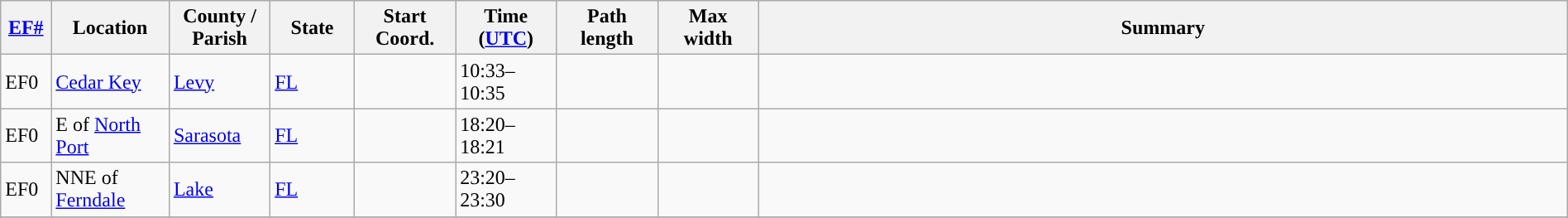<table class="wikitable sortable" style="width:100%;">
<tr>
<th scope="col"  style="width:3%; text-align:center;"><a href='#'>EF#</a></th>
<th scope="col"  style="width:7%; text-align:center;" class="unsortable">Location</th>
<th scope="col"  style="width:6%; text-align:center;" class="unsortable">County / Parish</th>
<th scope="col"  style="width:5%; text-align:center;">State</th>
<th scope="col"  style="width:6%; text-align:center;">Start Coord.</th>
<th scope="col"  style="width:6%; text-align:center;">Time (<a href='#'>UTC</a>)</th>
<th scope="col"  style="width:6%; text-align:center;">Path length</th>
<th scope="col"  style="width:6%; text-align:center;">Max width</th>
<th scope="col" class="unsortable" style="width:48%; text-align:center;">Summary</th>
</tr>
<tr>
<td>EF0</td>
<td><a href='#'>Cedar Key</a></td>
<td><a href='#'>Levy</a></td>
<td><a href='#'>FL</a></td>
<td></td>
<td>10:33–10:35</td>
<td></td>
<td></td>
<td></td>
</tr>
<tr>
<td>EF0</td>
<td>E of <a href='#'>North Port</a></td>
<td><a href='#'>Sarasota</a></td>
<td><a href='#'>FL</a></td>
<td></td>
<td>18:20–18:21</td>
<td></td>
<td></td>
<td></td>
</tr>
<tr>
<td>EF0</td>
<td>NNE of <a href='#'>Ferndale</a></td>
<td><a href='#'>Lake</a></td>
<td><a href='#'>FL</a></td>
<td></td>
<td>23:20–23:30</td>
<td></td>
<td></td>
<td></td>
</tr>
<tr>
</tr>
</table>
